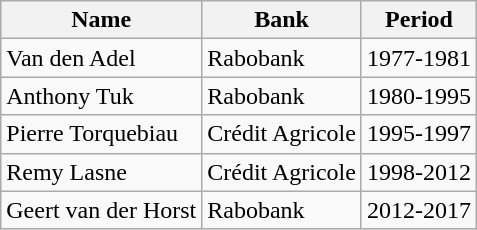<table class="wikitable">
<tr>
<th>Name</th>
<th>Bank</th>
<th>Period</th>
</tr>
<tr>
<td>Van den Adel</td>
<td>Rabobank</td>
<td>1977-1981</td>
</tr>
<tr>
<td>Anthony Tuk</td>
<td>Rabobank</td>
<td>1980-1995</td>
</tr>
<tr>
<td>Pierre Torquebiau</td>
<td>Crédit Agricole</td>
<td>1995-1997</td>
</tr>
<tr>
<td>Remy Lasne</td>
<td>Crédit Agricole</td>
<td>1998-2012</td>
</tr>
<tr>
<td>Geert van der Horst</td>
<td>Rabobank</td>
<td>2012-2017</td>
</tr>
</table>
